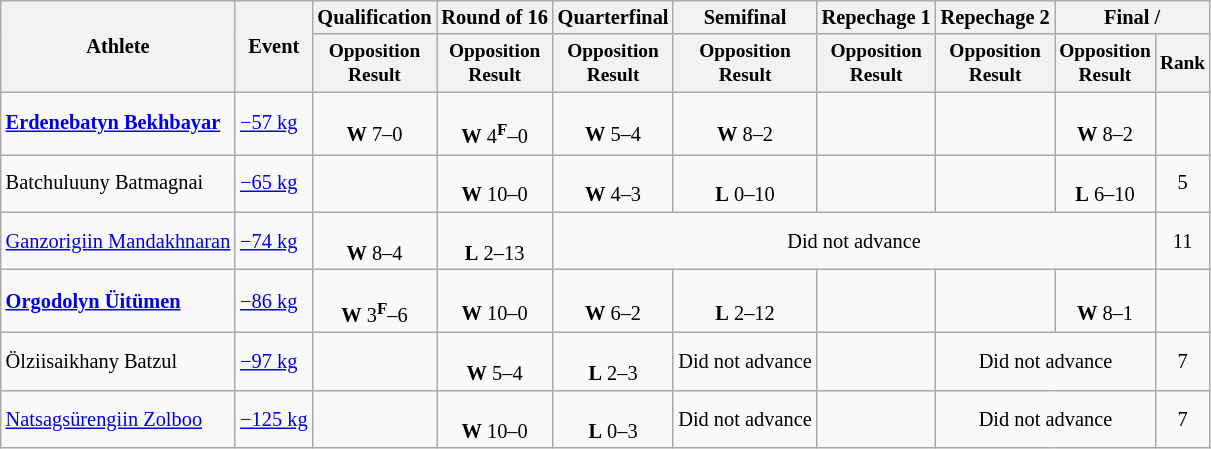<table class=wikitable style=font-size:85%;text-align:center>
<tr>
<th rowspan="2">Athlete</th>
<th rowspan="2">Event</th>
<th>Qualification</th>
<th>Round of 16</th>
<th>Quarterfinal</th>
<th>Semifinal</th>
<th>Repechage 1</th>
<th>Repechage 2</th>
<th colspan=2>Final / </th>
</tr>
<tr style="font-size: 95%">
<th>Opposition<br>Result</th>
<th>Opposition<br>Result</th>
<th>Opposition<br>Result</th>
<th>Opposition<br>Result</th>
<th>Opposition<br>Result</th>
<th>Opposition<br>Result</th>
<th>Opposition<br>Result</th>
<th>Rank</th>
</tr>
<tr>
<td align=left><strong><a href='#'>Erdenebatyn Bekhbayar</a></strong></td>
<td align=left><a href='#'>−57 kg</a></td>
<td><br><strong>W</strong> 7–0</td>
<td><br><strong>W</strong> 4<sup><strong>F</strong></sup>–0</td>
<td><br><strong>W</strong> 5–4</td>
<td><br><strong>W</strong> 8–2</td>
<td></td>
<td></td>
<td><br><strong>W</strong> 8–2</td>
<td></td>
</tr>
<tr>
<td align=left>Batchuluuny Batmagnai</td>
<td align=left><a href='#'>−65 kg</a></td>
<td></td>
<td><br><strong>W</strong> 10–0</td>
<td><br><strong>W</strong> 4–3</td>
<td><br><strong>L</strong> 0–10</td>
<td></td>
<td></td>
<td><br><strong>L</strong> 6–10</td>
<td>5</td>
</tr>
<tr>
<td align=left><a href='#'>Ganzorigiin Mandakhnaran</a></td>
<td align=left><a href='#'>−74 kg</a></td>
<td><br><strong>W</strong> 8–4</td>
<td><br><strong>L</strong> 2–13</td>
<td colspan=5>Did not advance</td>
<td>11</td>
</tr>
<tr>
<td align=left><strong><a href='#'>Orgodolyn Üitümen</a></strong></td>
<td align=left><a href='#'>−86 kg</a></td>
<td><br><strong>W</strong> 3<sup><strong>F</strong></sup>–6</td>
<td><br><strong>W</strong> 10–0</td>
<td><br><strong>W</strong> 6–2</td>
<td><br><strong>L</strong> 2–12</td>
<td></td>
<td></td>
<td><br><strong>W</strong> 8–1</td>
<td></td>
</tr>
<tr>
<td align=left>Ölziisaikhany Batzul</td>
<td align=left><a href='#'>−97 kg</a></td>
<td></td>
<td><br><strong>W</strong> 5–4</td>
<td><br><strong>L</strong> 2–3</td>
<td>Did not advance</td>
<td></td>
<td colspan=2>Did not advance</td>
<td>7</td>
</tr>
<tr>
<td align=left><a href='#'>Natsagsürengiin Zolboo</a></td>
<td align=left><a href='#'>−125 kg</a></td>
<td></td>
<td><br><strong>W</strong> 10–0</td>
<td><br><strong>L</strong> 0–3</td>
<td>Did not advance</td>
<td></td>
<td colspan=2>Did not advance</td>
<td>7</td>
</tr>
</table>
